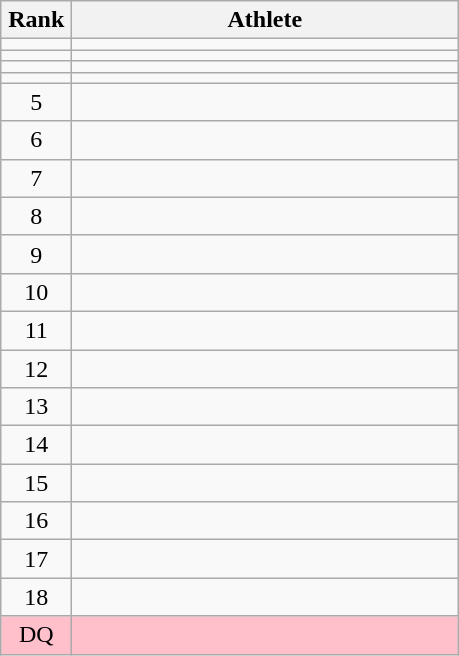<table class="wikitable" style="text-align: center;">
<tr>
<th width=40>Rank</th>
<th width=250>Athlete</th>
</tr>
<tr>
<td></td>
<td align="left"></td>
</tr>
<tr>
<td></td>
<td align="left"></td>
</tr>
<tr>
<td></td>
<td align="left"></td>
</tr>
<tr>
<td></td>
<td align="left"></td>
</tr>
<tr>
<td>5</td>
<td align="left"></td>
</tr>
<tr>
<td>6</td>
<td align="left"></td>
</tr>
<tr>
<td>7</td>
<td align="left"></td>
</tr>
<tr>
<td>8</td>
<td align="left"></td>
</tr>
<tr>
<td>9</td>
<td align="left"></td>
</tr>
<tr>
<td>10</td>
<td align="left"></td>
</tr>
<tr>
<td>11</td>
<td align="left"></td>
</tr>
<tr>
<td>12</td>
<td align="left"></td>
</tr>
<tr>
<td>13</td>
<td align="left"></td>
</tr>
<tr>
<td>14</td>
<td align="left"></td>
</tr>
<tr>
<td>15</td>
<td align="left"></td>
</tr>
<tr>
<td>16</td>
<td align="left"></td>
</tr>
<tr>
<td>17</td>
<td align="left"></td>
</tr>
<tr>
<td>18</td>
<td align="left"></td>
</tr>
<tr bgcolor=pink>
<td>DQ</td>
<td align="left"></td>
</tr>
</table>
